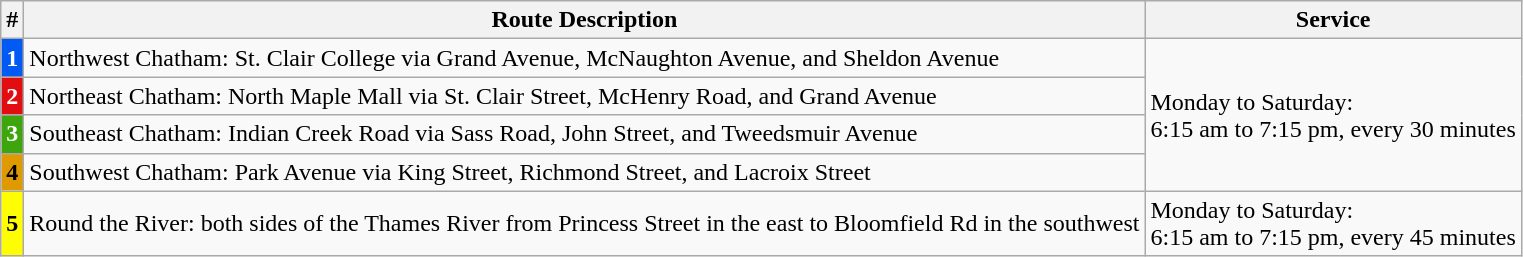<table class="wikitable">
<tr>
<th>#</th>
<th>Route Description</th>
<th>Service</th>
</tr>
<tr>
<td style = 'background:#025af4;color:white' align = 'center'><strong>1</strong></td>
<td>Northwest Chatham: St. Clair College via Grand Avenue, McNaughton Avenue, and Sheldon Avenue</td>
<td rowspan="4">Monday to Saturday:<br>6:15 am to 7:15 pm, every 30 minutes</td>
</tr>
<tr>
<td style = 'background:#e10d10;color:white' align = 'center'><strong>2</strong></td>
<td>Northeast Chatham: North Maple Mall via St. Clair Street, McHenry Road, and Grand Avenue</td>
</tr>
<tr>
<td style = 'background:#3ea60d;color:white' align = 'center'><strong>3</strong></td>
<td>Southeast Chatham: Indian Creek Road via Sass Road, John Street, and Tweedsmuir Avenue</td>
</tr>
<tr>
<td style = 'background:#df9a02;color:black' align = 'center'><strong>4</strong></td>
<td>Southwest Chatham: Park Avenue via King Street, Richmond Street, and Lacroix Street</td>
</tr>
<tr>
<td style = 'background:#fffd04;color:black' align = 'center'><strong>5</strong></td>
<td>Round the River: both sides of the Thames River from Princess Street in the east to Bloomfield Rd in the southwest</td>
<td>Monday to Saturday:<br>6:15 am to 7:15 pm, every 45 minutes</td>
</tr>
</table>
